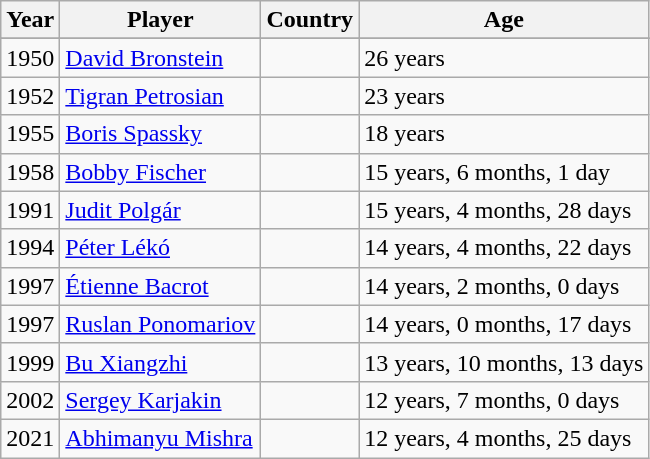<table class="wikitable">
<tr>
<th>Year</th>
<th>Player</th>
<th>Country</th>
<th>Age</th>
</tr>
<tr>
</tr>
<tr>
<td>1950</td>
<td><a href='#'>David Bronstein</a></td>
<td></td>
<td>26 years</td>
</tr>
<tr>
<td>1952</td>
<td><a href='#'>Tigran Petrosian</a></td>
<td></td>
<td>23 years</td>
</tr>
<tr>
<td>1955</td>
<td><a href='#'>Boris Spassky</a></td>
<td></td>
<td>18 years</td>
</tr>
<tr>
<td>1958</td>
<td><a href='#'>Bobby Fischer</a></td>
<td></td>
<td>15 years, 6 months, 1 day</td>
</tr>
<tr>
<td>1991</td>
<td><a href='#'>Judit Polgár</a></td>
<td></td>
<td>15 years, 4 months, 28 days</td>
</tr>
<tr>
<td>1994</td>
<td><a href='#'>Péter Lékó</a></td>
<td></td>
<td>14 years, 4 months, 22 days</td>
</tr>
<tr>
<td>1997</td>
<td><a href='#'>Étienne Bacrot</a></td>
<td></td>
<td>14 years, 2 months, 0 days</td>
</tr>
<tr>
<td>1997</td>
<td><a href='#'>Ruslan Ponomariov</a></td>
<td></td>
<td>14 years, 0 months, 17 days</td>
</tr>
<tr>
<td>1999</td>
<td><a href='#'>Bu Xiangzhi</a></td>
<td></td>
<td>13 years, 10 months, 13 days</td>
</tr>
<tr>
<td>2002</td>
<td><a href='#'>Sergey Karjakin</a></td>
<td></td>
<td>12 years, 7 months, 0 days</td>
</tr>
<tr>
<td>2021</td>
<td><a href='#'>Abhimanyu Mishra</a></td>
<td></td>
<td>12 years, 4 months, 25 days</td>
</tr>
</table>
